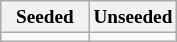<table class="wikitable" style="font-size:80%">
<tr>
<th width=50%>Seeded</th>
<th width=50%>Unseeded</th>
</tr>
<tr>
<td valign=top></td>
<td valign=top></td>
</tr>
</table>
